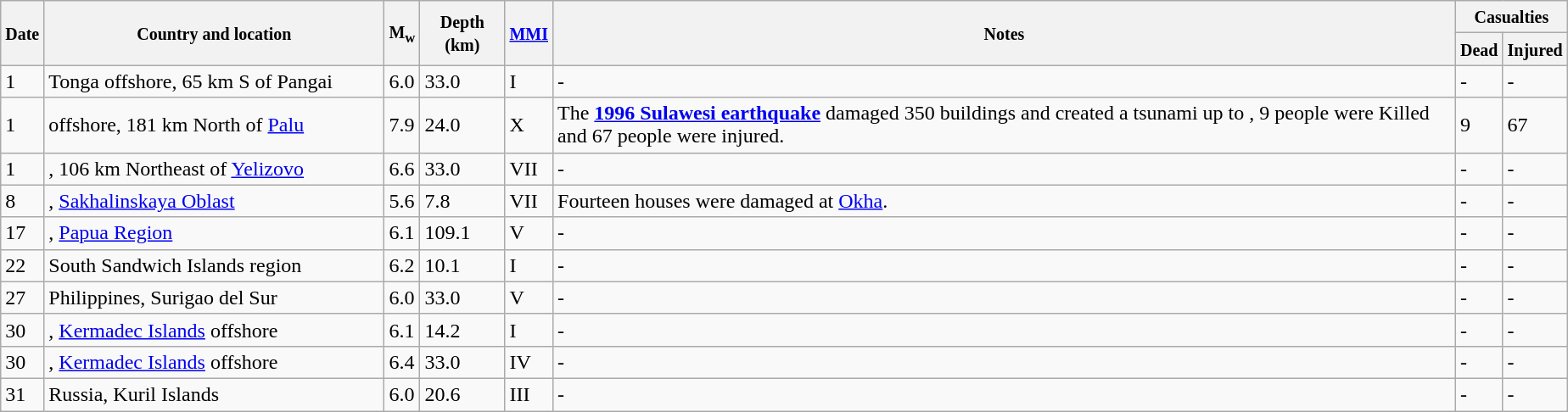<table class="wikitable sortable" style="border:1px black; margin-left:1em;">
<tr>
<th rowspan="2"><small>Date</small></th>
<th rowspan="2" style="width: 260px"><small>Country and location</small></th>
<th rowspan="2"><small>M<sub>w</sub></small></th>
<th rowspan="2"><small>Depth (km)</small></th>
<th rowspan="2"><small><a href='#'>MMI</a></small></th>
<th rowspan="2" class="unsortable"><small>Notes</small></th>
<th colspan="2"><small>Casualties</small></th>
</tr>
<tr>
<th><small>Dead</small></th>
<th><small>Injured</small></th>
</tr>
<tr>
<td>1</td>
<td>Tonga offshore, 65 km S of Pangai</td>
<td>6.0</td>
<td>33.0</td>
<td>I</td>
<td>-</td>
<td>-</td>
<td>-</td>
</tr>
<tr>
<td>1</td>
<td> offshore, 181 km North of <a href='#'>Palu</a></td>
<td>7.9</td>
<td>24.0</td>
<td>X</td>
<td>The <strong><a href='#'>1996 Sulawesi earthquake</a></strong> damaged 350 buildings and created a tsunami up to , 9 people were Killed and 67 people were injured.</td>
<td>9</td>
<td>67</td>
</tr>
<tr>
<td>1</td>
<td>, 106 km Northeast of <a href='#'>Yelizovo</a></td>
<td>6.6</td>
<td>33.0</td>
<td>VII</td>
<td>-</td>
<td>-</td>
<td>-</td>
</tr>
<tr>
<td>8</td>
<td>, <a href='#'>Sakhalinskaya Oblast</a></td>
<td>5.6</td>
<td>7.8</td>
<td>VII</td>
<td>Fourteen houses were damaged at <a href='#'>Okha</a>.</td>
<td>-</td>
<td>-</td>
</tr>
<tr>
<td>17</td>
<td>, <a href='#'>Papua Region</a></td>
<td>6.1</td>
<td>109.1</td>
<td>V</td>
<td>-</td>
<td>-</td>
<td>-</td>
</tr>
<tr>
<td>22</td>
<td>South Sandwich Islands region</td>
<td>6.2</td>
<td>10.1</td>
<td>I</td>
<td>-</td>
<td>-</td>
<td>-</td>
</tr>
<tr>
<td>27</td>
<td>Philippines, Surigao del Sur</td>
<td>6.0</td>
<td>33.0</td>
<td>V</td>
<td>-</td>
<td>-</td>
<td>-</td>
</tr>
<tr>
<td>30</td>
<td>, <a href='#'>Kermadec Islands</a> offshore</td>
<td>6.1</td>
<td>14.2</td>
<td>I</td>
<td>-</td>
<td>-</td>
<td>-</td>
</tr>
<tr>
<td>30</td>
<td>, <a href='#'>Kermadec Islands</a> offshore</td>
<td>6.4</td>
<td>33.0</td>
<td>IV</td>
<td>-</td>
<td>-</td>
<td>-</td>
</tr>
<tr>
<td>31</td>
<td>Russia, Kuril Islands</td>
<td>6.0</td>
<td>20.6</td>
<td>III</td>
<td>-</td>
<td>-</td>
<td>-</td>
</tr>
</table>
